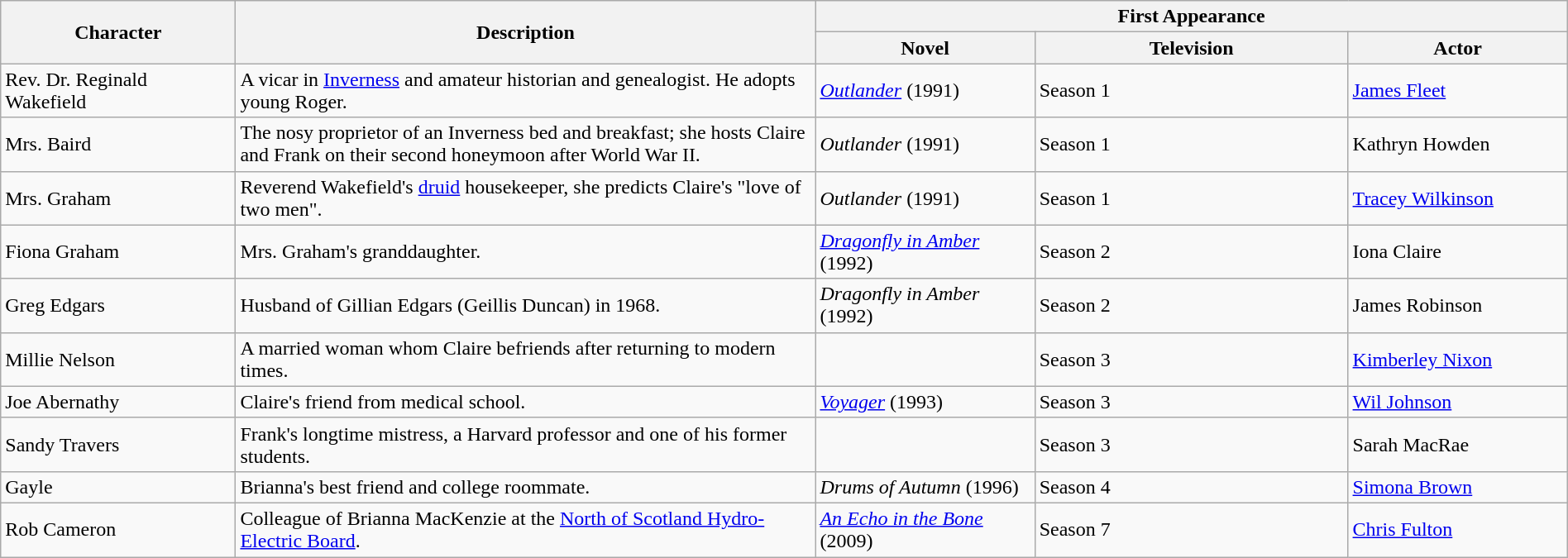<table class="wikitable plainrowheaders" width="100%">
<tr>
<th rowspan="2" style="width:15%;">Character</th>
<th rowspan="2" class="unsortable">Description</th>
<th colspan="3">First Appearance</th>
</tr>
<tr>
<th style="width:14%;">Novel</th>
<th style="width:20%;">Television</th>
<th style="width:14%;">Actor</th>
</tr>
<tr>
<td>Rev. Dr. Reginald Wakefield</td>
<td>A vicar in <a href='#'>Inverness</a> and amateur historian and genealogist. He adopts young Roger.</td>
<td><em><a href='#'>Outlander</a></em> (1991)</td>
<td>Season 1 </td>
<td><a href='#'>James Fleet</a></td>
</tr>
<tr>
<td>Mrs. Baird</td>
<td>The nosy proprietor of an Inverness bed and breakfast; she hosts Claire and Frank on their second honeymoon after World War II.</td>
<td><em>Outlander</em> (1991)</td>
<td>Season 1 </td>
<td>Kathryn Howden</td>
</tr>
<tr>
<td>Mrs. Graham</td>
<td>Reverend Wakefield's <a href='#'>druid</a> housekeeper, she predicts Claire's "love of two men".</td>
<td><em>Outlander</em> (1991)</td>
<td>Season 1 </td>
<td><a href='#'>Tracey Wilkinson</a></td>
</tr>
<tr>
<td>Fiona Graham</td>
<td>Mrs. Graham's granddaughter.</td>
<td><em><a href='#'>Dragonfly in Amber</a></em> (1992)</td>
<td>Season 2 </td>
<td>Iona Claire</td>
</tr>
<tr>
<td>Greg Edgars</td>
<td>Husband of Gillian Edgars (Geillis Duncan) in 1968.</td>
<td><em>Dragonfly in Amber</em> (1992)</td>
<td>Season 2 </td>
<td>James Robinson</td>
</tr>
<tr>
<td>Millie Nelson</td>
<td>A married woman whom Claire befriends after returning to modern times.</td>
<td></td>
<td>Season 3 </td>
<td><a href='#'>Kimberley Nixon</a></td>
</tr>
<tr>
<td>Joe Abernathy</td>
<td>Claire's friend from medical school.</td>
<td><em><a href='#'>Voyager</a></em> (1993)</td>
<td>Season 3 </td>
<td><a href='#'>Wil Johnson</a></td>
</tr>
<tr>
<td>Sandy Travers</td>
<td>Frank's longtime mistress, a Harvard professor and one of his former students.</td>
<td></td>
<td>Season 3 </td>
<td>Sarah MacRae</td>
</tr>
<tr>
<td>Gayle</td>
<td>Brianna's best friend and college roommate.</td>
<td><em>Drums of Autumn</em> (1996)</td>
<td>Season 4 </td>
<td><a href='#'>Simona Brown</a></td>
</tr>
<tr>
<td>Rob Cameron</td>
<td>Colleague of Brianna MacKenzie at the <a href='#'>North of Scotland Hydro-Electric Board</a>.</td>
<td><em><a href='#'>An Echo in the Bone</a></em> (2009)</td>
<td>Season 7 </td>
<td><a href='#'>Chris Fulton</a></td>
</tr>
</table>
